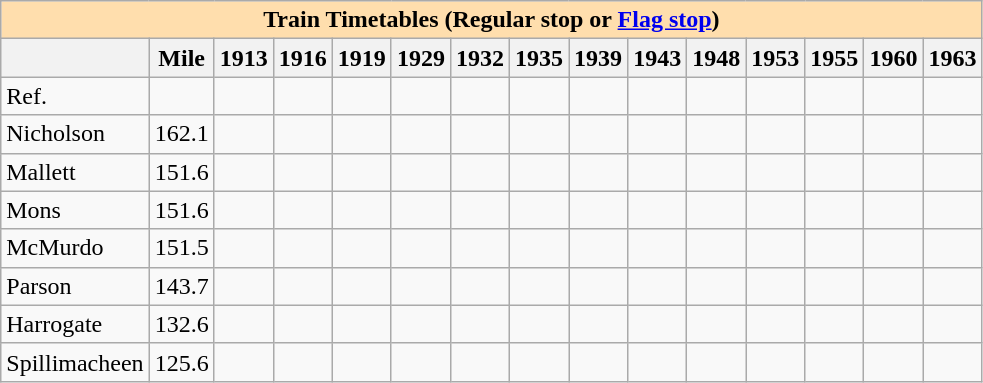<table class="wikitable">
<tr>
<th colspan="15" style="background:#ffdead;">Train Timetables (Regular stop or <a href='#'>Flag stop</a>)</th>
</tr>
<tr>
<th></th>
<th>Mile</th>
<th>1913</th>
<th>1916</th>
<th>1919</th>
<th>1929</th>
<th>1932</th>
<th>1935</th>
<th>1939</th>
<th>1943</th>
<th>1948</th>
<th>1953</th>
<th>1955</th>
<th>1960</th>
<th>1963</th>
</tr>
<tr>
<td>Ref.</td>
<td></td>
<td></td>
<td></td>
<td></td>
<td></td>
<td></td>
<td></td>
<td></td>
<td></td>
<td></td>
<td></td>
<td></td>
<td></td>
<td></td>
</tr>
<tr>
<td>Nicholson</td>
<td>162.1</td>
<td></td>
<td></td>
<td></td>
<td></td>
<td></td>
<td></td>
<td></td>
<td></td>
<td></td>
<td></td>
<td></td>
<td></td>
<td></td>
</tr>
<tr>
<td>Mallett</td>
<td>151.6</td>
<td></td>
<td></td>
<td></td>
<td></td>
<td></td>
<td></td>
<td></td>
<td></td>
<td></td>
<td></td>
<td></td>
<td></td>
<td></td>
</tr>
<tr>
<td>Mons</td>
<td>151.6</td>
<td></td>
<td></td>
<td></td>
<td></td>
<td></td>
<td></td>
<td></td>
<td></td>
<td></td>
<td></td>
<td></td>
<td></td>
<td></td>
</tr>
<tr>
<td>McMurdo</td>
<td>151.5</td>
<td></td>
<td></td>
<td></td>
<td></td>
<td></td>
<td></td>
<td></td>
<td></td>
<td></td>
<td></td>
<td></td>
<td></td>
<td></td>
</tr>
<tr>
<td>Parson</td>
<td>143.7</td>
<td></td>
<td></td>
<td></td>
<td></td>
<td></td>
<td></td>
<td></td>
<td></td>
<td></td>
<td></td>
<td></td>
<td></td>
<td></td>
</tr>
<tr>
<td>Harrogate</td>
<td>132.6</td>
<td></td>
<td></td>
<td></td>
<td></td>
<td></td>
<td></td>
<td></td>
<td></td>
<td></td>
<td></td>
<td></td>
<td></td>
<td></td>
</tr>
<tr>
<td>Spillimacheen</td>
<td>125.6</td>
<td></td>
<td></td>
<td></td>
<td></td>
<td></td>
<td></td>
<td></td>
<td></td>
<td></td>
<td></td>
<td></td>
<td></td>
<td></td>
</tr>
</table>
